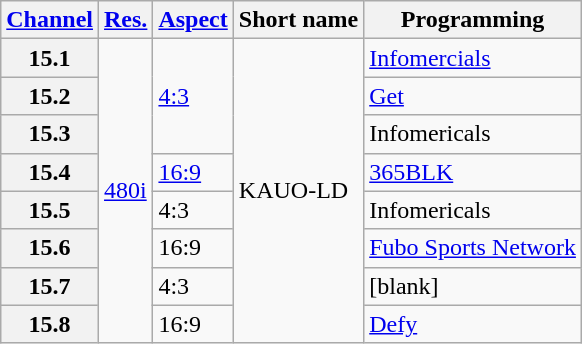<table class="wikitable">
<tr>
<th><a href='#'>Channel</a></th>
<th><a href='#'>Res.</a></th>
<th><a href='#'>Aspect</a></th>
<th>Short name</th>
<th>Programming</th>
</tr>
<tr>
<th scope="row">15.1</th>
<td rowspan="8"><a href='#'>480i</a></td>
<td rowspan="3"><a href='#'>4:3</a></td>
<td rowspan="8">KAUO-LD</td>
<td><a href='#'>Infomercials</a></td>
</tr>
<tr>
<th scope="row">15.2</th>
<td><a href='#'>Get</a></td>
</tr>
<tr>
<th scope="row">15.3</th>
<td>Infomericals</td>
</tr>
<tr>
<th scope="row">15.4</th>
<td><a href='#'>16:9</a></td>
<td><a href='#'>365BLK</a></td>
</tr>
<tr>
<th scope="row">15.5</th>
<td>4:3</td>
<td>Infomericals</td>
</tr>
<tr>
<th scope="row">15.6</th>
<td>16:9</td>
<td><a href='#'>Fubo Sports Network</a></td>
</tr>
<tr>
<th scope="row">15.7</th>
<td>4:3</td>
<td>[blank]</td>
</tr>
<tr>
<th scope="row">15.8</th>
<td>16:9</td>
<td><a href='#'>Defy</a></td>
</tr>
</table>
